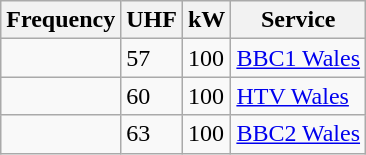<table class="wikitable sortable">
<tr>
<th>Frequency</th>
<th>UHF</th>
<th>kW</th>
<th>Service</th>
</tr>
<tr>
<td></td>
<td>57</td>
<td>100</td>
<td><a href='#'>BBC1 Wales</a></td>
</tr>
<tr>
<td></td>
<td>60</td>
<td>100</td>
<td><a href='#'>HTV Wales</a></td>
</tr>
<tr>
<td></td>
<td>63</td>
<td>100</td>
<td><a href='#'>BBC2 Wales</a></td>
</tr>
</table>
